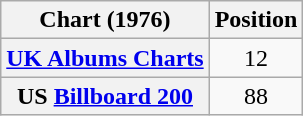<table class="wikitable sortable plainrowheaders" style="text-align:center;">
<tr>
<th scope="col">Chart (1976)</th>
<th scope="col">Position</th>
</tr>
<tr>
<th scope="row"><a href='#'>UK Albums Charts</a></th>
<td>12</td>
</tr>
<tr>
<th scope="row">US <a href='#'>Billboard 200</a></th>
<td>88</td>
</tr>
</table>
